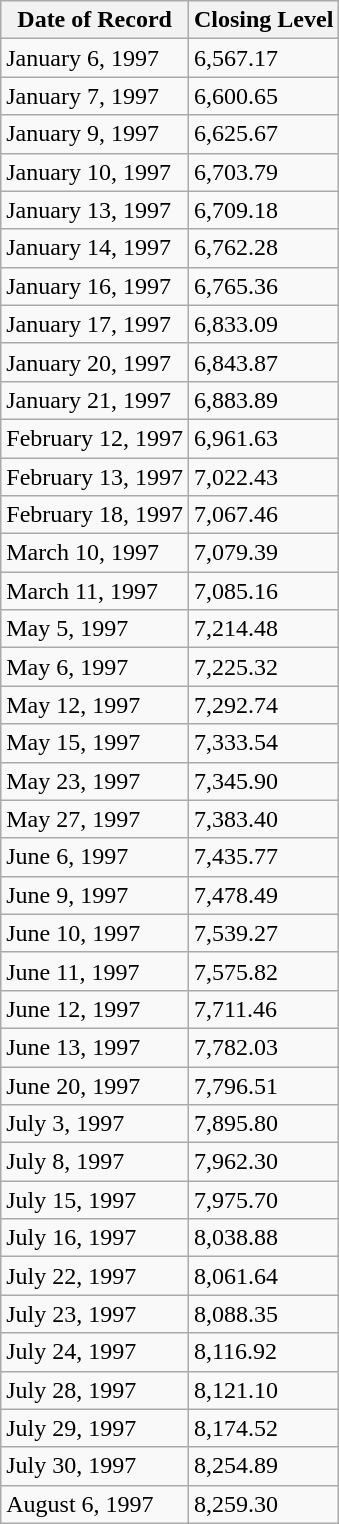<table class="wikitable">
<tr>
<th>Date of Record</th>
<th>Closing Level</th>
</tr>
<tr>
<td>January 6, 1997</td>
<td>6,567.17</td>
</tr>
<tr>
<td>January 7, 1997</td>
<td>6,600.65</td>
</tr>
<tr>
<td>January 9, 1997</td>
<td>6,625.67</td>
</tr>
<tr>
<td>January 10, 1997</td>
<td>6,703.79</td>
</tr>
<tr>
<td>January 13, 1997</td>
<td>6,709.18</td>
</tr>
<tr>
<td>January 14, 1997</td>
<td>6,762.28</td>
</tr>
<tr>
<td>January 16, 1997</td>
<td>6,765.36</td>
</tr>
<tr>
<td>January 17, 1997</td>
<td>6,833.09</td>
</tr>
<tr>
<td>January 20, 1997</td>
<td>6,843.87</td>
</tr>
<tr>
<td>January 21, 1997</td>
<td>6,883.89</td>
</tr>
<tr>
<td>February 12, 1997</td>
<td>6,961.63</td>
</tr>
<tr>
<td>February 13, 1997</td>
<td>7,022.43</td>
</tr>
<tr>
<td>February 18, 1997</td>
<td>7,067.46</td>
</tr>
<tr>
<td>March 10, 1997</td>
<td>7,079.39</td>
</tr>
<tr>
<td>March 11, 1997</td>
<td>7,085.16</td>
</tr>
<tr>
<td>May 5, 1997</td>
<td>7,214.48</td>
</tr>
<tr>
<td>May 6, 1997</td>
<td>7,225.32</td>
</tr>
<tr>
<td>May 12, 1997</td>
<td>7,292.74</td>
</tr>
<tr>
<td>May 15, 1997</td>
<td>7,333.54</td>
</tr>
<tr>
<td>May 23, 1997</td>
<td>7,345.90</td>
</tr>
<tr>
<td>May 27, 1997</td>
<td>7,383.40</td>
</tr>
<tr>
<td>June 6, 1997</td>
<td>7,435.77</td>
</tr>
<tr>
<td>June 9, 1997</td>
<td>7,478.49</td>
</tr>
<tr>
<td>June 10, 1997</td>
<td>7,539.27</td>
</tr>
<tr>
<td>June 11, 1997</td>
<td>7,575.82</td>
</tr>
<tr>
<td>June 12, 1997</td>
<td>7,711.46</td>
</tr>
<tr>
<td>June 13, 1997</td>
<td>7,782.03</td>
</tr>
<tr>
<td>June 20, 1997</td>
<td>7,796.51</td>
</tr>
<tr>
<td>July 3, 1997</td>
<td>7,895.80</td>
</tr>
<tr>
<td>July 8, 1997</td>
<td>7,962.30</td>
</tr>
<tr>
<td>July 15, 1997</td>
<td>7,975.70</td>
</tr>
<tr>
<td>July 16, 1997</td>
<td>8,038.88</td>
</tr>
<tr>
<td>July 22, 1997</td>
<td>8,061.64</td>
</tr>
<tr>
<td>July 23, 1997</td>
<td>8,088.35</td>
</tr>
<tr>
<td>July 24, 1997</td>
<td>8,116.92</td>
</tr>
<tr>
<td>July 28, 1997</td>
<td>8,121.10</td>
</tr>
<tr>
<td>July 29, 1997</td>
<td>8,174.52</td>
</tr>
<tr>
<td>July 30, 1997</td>
<td>8,254.89</td>
</tr>
<tr>
<td>August 6, 1997</td>
<td>8,259.30</td>
</tr>
</table>
